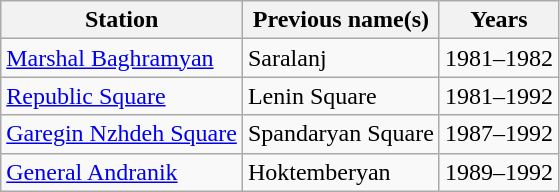<table class="wikitable" style="border-collapse:collapse; text-align:left;">
<tr>
<th>Station</th>
<th>Previous name(s)</th>
<th>Years</th>
</tr>
<tr>
<td style="text-align: left;"><a href='#'>Marshal Baghramyan</a></td>
<td>Saralanj</td>
<td>1981–1982</td>
</tr>
<tr>
<td style="text-align: left;"><a href='#'>Republic Square</a></td>
<td>Lenin Square</td>
<td>1981–1992</td>
</tr>
<tr>
<td style="text-align: left;"><a href='#'>Garegin Nzhdeh Square</a></td>
<td>Spandaryan Square</td>
<td>1987–1992</td>
</tr>
<tr>
<td style="text-align: left;"><a href='#'>General Andranik</a></td>
<td>Hoktemberyan</td>
<td>1989–1992</td>
</tr>
</table>
